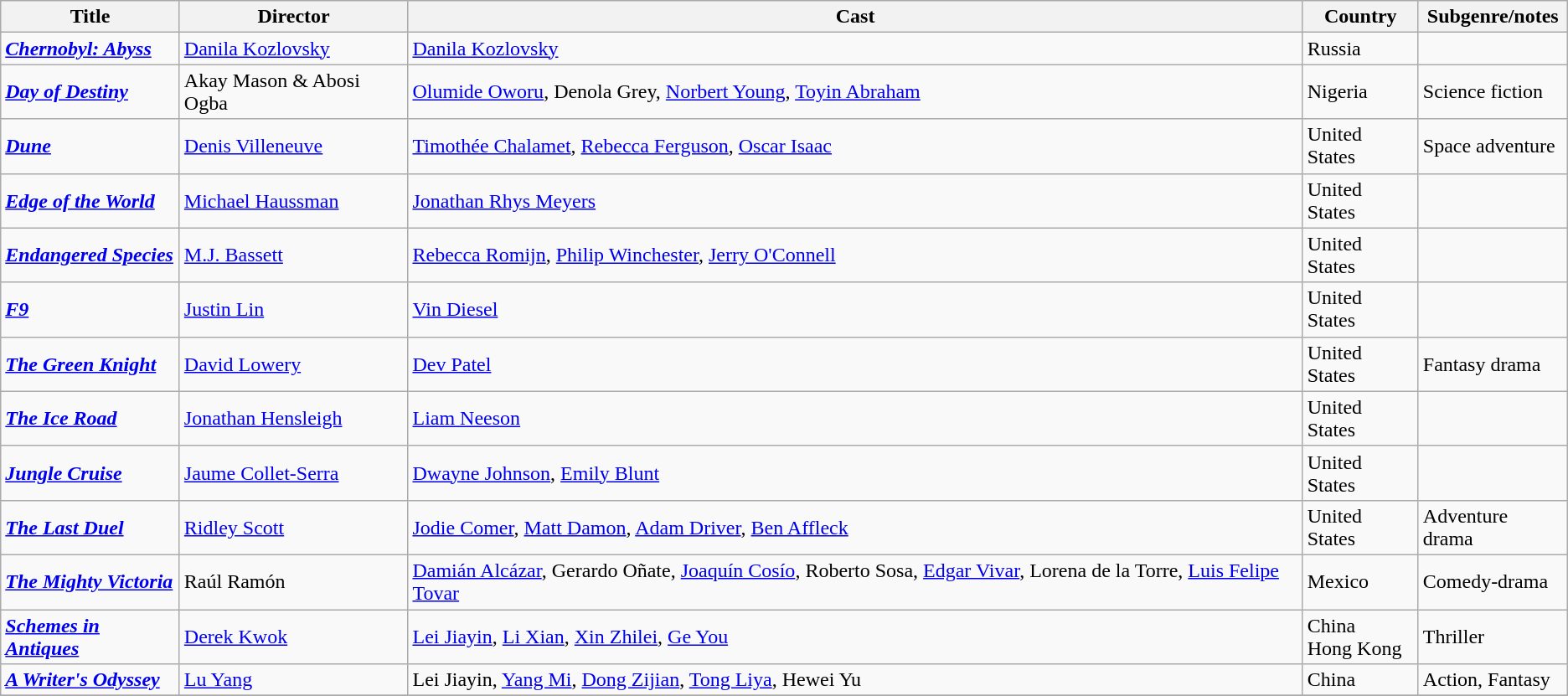<table class="wikitable">
<tr>
<th>Title</th>
<th>Director</th>
<th>Cast</th>
<th>Country</th>
<th>Subgenre/notes</th>
</tr>
<tr>
<td><strong><em><a href='#'>Chernobyl: Abyss</a></em></strong></td>
<td><a href='#'>Danila Kozlovsky</a></td>
<td><a href='#'>Danila Kozlovsky</a></td>
<td>Russia</td>
<td></td>
</tr>
<tr>
<td><strong><em><a href='#'>Day of Destiny</a></em></strong></td>
<td>Akay Mason & Abosi Ogba</td>
<td><a href='#'>Olumide Oworu</a>, Denola Grey, <a href='#'>Norbert Young</a>, <a href='#'>Toyin Abraham</a></td>
<td>Nigeria</td>
<td>Science fiction</td>
</tr>
<tr>
<td><strong><em><a href='#'>Dune</a></em></strong></td>
<td><a href='#'>Denis Villeneuve</a></td>
<td><a href='#'>Timothée Chalamet</a>, <a href='#'>Rebecca Ferguson</a>, <a href='#'>Oscar Isaac</a></td>
<td>United States</td>
<td>Space adventure</td>
</tr>
<tr>
<td><strong><em><a href='#'>Edge of the World</a></em></strong></td>
<td><a href='#'>Michael Haussman</a></td>
<td><a href='#'>Jonathan Rhys Meyers</a></td>
<td>United States</td>
<td></td>
</tr>
<tr>
<td><strong><em><a href='#'>Endangered Species</a></em></strong></td>
<td><a href='#'>M.J. Bassett</a></td>
<td><a href='#'>Rebecca Romijn</a>, <a href='#'>Philip Winchester</a>, <a href='#'>Jerry O'Connell</a></td>
<td>United States</td>
<td></td>
</tr>
<tr>
<td><strong><em><a href='#'>F9</a></em></strong></td>
<td><a href='#'>Justin Lin</a></td>
<td><a href='#'>Vin Diesel</a></td>
<td>United States</td>
<td></td>
</tr>
<tr>
<td><strong><em><a href='#'>The Green Knight</a></em></strong></td>
<td><a href='#'>David Lowery</a></td>
<td><a href='#'>Dev Patel</a></td>
<td>United States</td>
<td>Fantasy drama</td>
</tr>
<tr>
<td><strong><em><a href='#'>The Ice Road</a></em></strong></td>
<td><a href='#'>Jonathan Hensleigh</a></td>
<td><a href='#'>Liam Neeson</a></td>
<td>United States</td>
<td></td>
</tr>
<tr>
<td><strong><em><a href='#'>Jungle Cruise</a></em></strong></td>
<td><a href='#'>Jaume Collet-Serra</a></td>
<td><a href='#'>Dwayne Johnson</a>, <a href='#'>Emily Blunt</a></td>
<td>United States</td>
<td></td>
</tr>
<tr>
<td><strong><em><a href='#'>The Last Duel</a></em></strong></td>
<td><a href='#'>Ridley Scott</a></td>
<td><a href='#'>Jodie Comer</a>, <a href='#'>Matt Damon</a>, <a href='#'>Adam Driver</a>, <a href='#'>Ben Affleck</a></td>
<td>United States</td>
<td>Adventure drama</td>
</tr>
<tr>
<td><strong><em><a href='#'>The Mighty Victoria</a></em></strong></td>
<td>Raúl Ramón</td>
<td><a href='#'>Damián Alcázar</a>, Gerardo Oñate, <a href='#'>Joaquín Cosío</a>, Roberto Sosa, <a href='#'>Edgar Vivar</a>, Lorena de la Torre, <a href='#'>Luis Felipe Tovar</a></td>
<td>Mexico</td>
<td>Comedy-drama</td>
</tr>
<tr>
<td><strong><em><a href='#'>Schemes in Antiques</a></em></strong></td>
<td><a href='#'>Derek Kwok</a></td>
<td><a href='#'>Lei Jiayin</a>, <a href='#'>Li Xian</a>, <a href='#'>Xin Zhilei</a>, <a href='#'>Ge You</a></td>
<td>China<br>Hong Kong</td>
<td>Thriller</td>
</tr>
<tr>
<td><strong><em><a href='#'>A Writer's Odyssey</a></em></strong></td>
<td><a href='#'>Lu Yang</a></td>
<td>Lei Jiayin, <a href='#'>Yang Mi</a>, <a href='#'>Dong Zijian</a>, <a href='#'>Tong Liya</a>, Hewei Yu</td>
<td>China</td>
<td>Action, Fantasy</td>
</tr>
<tr>
</tr>
</table>
